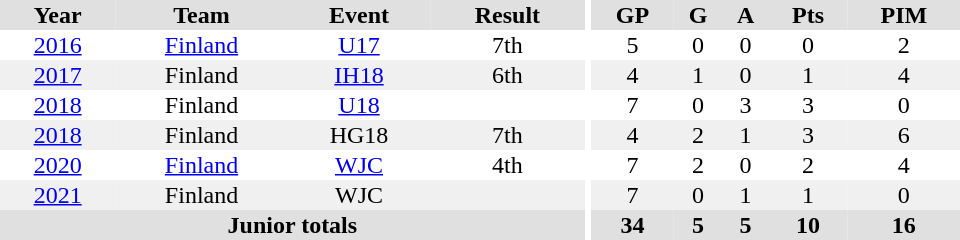<table border="0" cellpadding="1" cellspacing="0" ID="Table3" style="text-align:center; width:40em">
<tr ALIGN="center" bgcolor="#e0e0e0">
<th>Year</th>
<th>Team</th>
<th>Event</th>
<th>Result</th>
<th rowspan="99" bgcolor="#ffffff"></th>
<th>GP</th>
<th>G</th>
<th>A</th>
<th>Pts</th>
<th>PIM</th>
</tr>
<tr>
<td><a href='#'>2016</a></td>
<td><a href='#'>Finland</a></td>
<td><a href='#'>U17</a></td>
<td>7th</td>
<td>5</td>
<td>0</td>
<td>0</td>
<td>0</td>
<td>2</td>
</tr>
<tr bgcolor="#f0f0f0">
<td><a href='#'>2017</a></td>
<td>Finland</td>
<td><a href='#'>IH18</a></td>
<td>6th</td>
<td>4</td>
<td>1</td>
<td>0</td>
<td>1</td>
<td>4</td>
</tr>
<tr>
<td><a href='#'>2018</a></td>
<td>Finland</td>
<td><a href='#'>U18</a></td>
<td></td>
<td>7</td>
<td>0</td>
<td>3</td>
<td>3</td>
<td>0</td>
</tr>
<tr bgcolor="#f0f0f0">
<td><a href='#'>2018</a></td>
<td>Finland</td>
<td>HG18</td>
<td>7th</td>
<td>4</td>
<td>2</td>
<td>1</td>
<td>3</td>
<td>6</td>
</tr>
<tr>
<td><a href='#'>2020</a></td>
<td><a href='#'>Finland</a></td>
<td><a href='#'>WJC</a></td>
<td>4th</td>
<td>7</td>
<td>2</td>
<td>0</td>
<td>2</td>
<td>4</td>
</tr>
<tr bgcolor="#f0f0f0">
<td><a href='#'>2021</a></td>
<td>Finland</td>
<td>WJC</td>
<td></td>
<td>7</td>
<td>0</td>
<td>1</td>
<td>1</td>
<td>0</td>
</tr>
<tr bgcolor="#e0e0e0">
<th colspan="4">Junior totals</th>
<th>34</th>
<th>5</th>
<th>5</th>
<th>10</th>
<th>16</th>
</tr>
</table>
